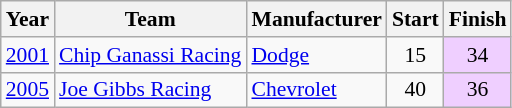<table class="wikitable" style="font-size: 90%;">
<tr>
<th>Year</th>
<th>Team</th>
<th>Manufacturer</th>
<th>Start</th>
<th>Finish</th>
</tr>
<tr>
<td><a href='#'>2001</a></td>
<td><a href='#'>Chip Ganassi Racing</a></td>
<td><a href='#'>Dodge</a></td>
<td align=center>15</td>
<td align=center style="background:#EFCFFF;">34</td>
</tr>
<tr>
<td><a href='#'>2005</a></td>
<td><a href='#'>Joe Gibbs Racing</a></td>
<td><a href='#'>Chevrolet</a></td>
<td align=center>40</td>
<td align=center style="background:#EFCFFF;">36</td>
</tr>
</table>
